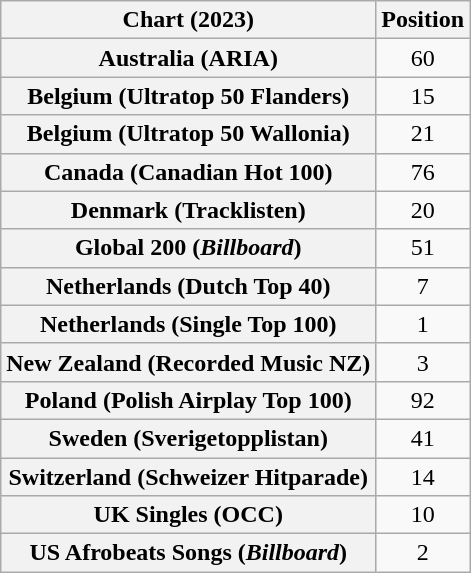<table class="wikitable sortable plainrowheaders" style="text-align:center">
<tr>
<th scope="col">Chart (2023)</th>
<th scope="col">Position</th>
</tr>
<tr>
<th scope="row">Australia (ARIA)</th>
<td>60</td>
</tr>
<tr>
<th scope="row">Belgium (Ultratop 50 Flanders)</th>
<td>15</td>
</tr>
<tr>
<th scope="row">Belgium (Ultratop 50 Wallonia)</th>
<td>21</td>
</tr>
<tr>
<th scope="row">Canada (Canadian Hot 100)</th>
<td>76</td>
</tr>
<tr>
<th scope="row">Denmark (Tracklisten)</th>
<td>20</td>
</tr>
<tr>
<th scope="row">Global 200 (<em>Billboard</em>)</th>
<td>51</td>
</tr>
<tr>
<th scope="row">Netherlands (Dutch Top 40)</th>
<td>7</td>
</tr>
<tr>
<th scope="row">Netherlands (Single Top 100)</th>
<td>1</td>
</tr>
<tr>
<th scope="row">New Zealand (Recorded Music NZ)</th>
<td>3</td>
</tr>
<tr>
<th scope="row">Poland (Polish Airplay Top 100)</th>
<td>92</td>
</tr>
<tr>
<th scope="row">Sweden (Sverigetopplistan)</th>
<td>41</td>
</tr>
<tr>
<th scope="row">Switzerland (Schweizer Hitparade)</th>
<td>14</td>
</tr>
<tr>
<th scope="row">UK Singles (OCC)</th>
<td>10</td>
</tr>
<tr>
<th scope="row">US Afrobeats Songs (<em>Billboard</em>)</th>
<td>2</td>
</tr>
</table>
